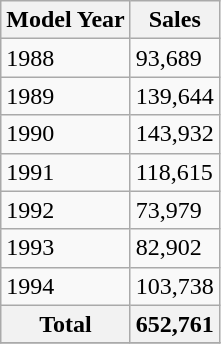<table class="wikitable">
<tr>
<th>Model Year</th>
<th>Sales</th>
</tr>
<tr>
<td>1988</td>
<td>93,689</td>
</tr>
<tr>
<td>1989</td>
<td>139,644</td>
</tr>
<tr>
<td>1990</td>
<td>143,932</td>
</tr>
<tr>
<td>1991</td>
<td>118,615</td>
</tr>
<tr>
<td>1992</td>
<td>73,979</td>
</tr>
<tr>
<td>1993</td>
<td>82,902</td>
</tr>
<tr>
<td>1994</td>
<td>103,738</td>
</tr>
<tr>
<th>Total</th>
<th>652,761</th>
</tr>
<tr>
</tr>
</table>
